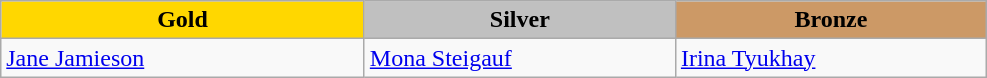<table class="wikitable" style="text-align:left">
<tr align="center">
<td width=235 bgcolor=gold><strong>Gold</strong></td>
<td width=200 bgcolor=silver><strong>Silver</strong></td>
<td width=200 bgcolor=CC9966><strong>Bronze</strong></td>
</tr>
<tr>
<td><a href='#'>Jane Jamieson</a><br><em></em></td>
<td><a href='#'>Mona Steigauf</a><br><em></em></td>
<td><a href='#'>Irina Tyukhay</a><br><em></em></td>
</tr>
</table>
